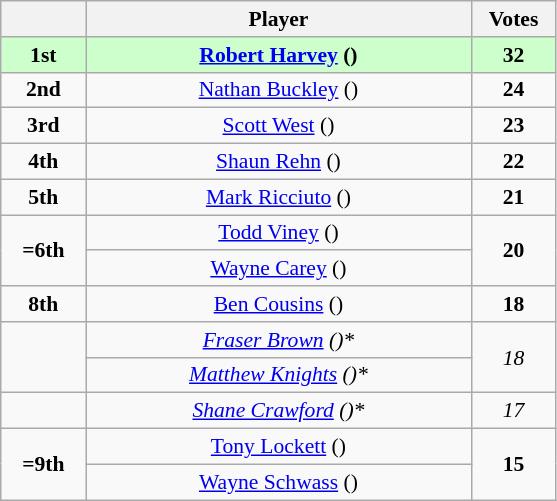<table class="wikitable" style="text-align: center; font-size: 90%;">
<tr>
<th width="50"></th>
<th width="250">Player</th>
<th width="50">Votes</th>
</tr>
<tr style="background: #CCFFCC;">
<td><strong>1st</strong></td>
<td><strong><a href='#'>Robert Harvey</a> ()</strong></td>
<td><strong>32</strong></td>
</tr>
<tr>
<td><strong>2nd</strong></td>
<td><a href='#'>Nathan Buckley</a> ()</td>
<td><strong>24</strong></td>
</tr>
<tr>
<td><strong>3rd</strong></td>
<td><a href='#'>Scott West</a> ()</td>
<td><strong>23</strong></td>
</tr>
<tr>
<td><strong>4th</strong></td>
<td><a href='#'>Shaun Rehn</a> ()</td>
<td><strong>22</strong></td>
</tr>
<tr>
<td><strong>5th</strong></td>
<td><a href='#'>Mark Ricciuto</a> ()</td>
<td><strong>21</strong></td>
</tr>
<tr>
<td rowspan=2><strong>=6th</strong></td>
<td><a href='#'>Todd Viney</a> ()</td>
<td rowspan=2><strong>20</strong></td>
</tr>
<tr>
<td><a href='#'>Wayne Carey</a> ()</td>
</tr>
<tr>
<td><strong>8th</strong></td>
<td><a href='#'>Ben Cousins</a> ()</td>
<td><strong>18</strong></td>
</tr>
<tr>
<td rowspan=2></td>
<td><em><a href='#'>Fraser Brown</a> ()*</em></td>
<td rowspan=2><em>18</em></td>
</tr>
<tr>
<td><em><a href='#'>Matthew Knights</a> ()*</em></td>
</tr>
<tr>
<td></td>
<td><em><a href='#'>Shane Crawford</a> ()*</em></td>
<td><em>17</em></td>
</tr>
<tr>
<td rowspan=2><strong>=9th</strong></td>
<td><a href='#'>Tony Lockett</a> ()</td>
<td rowspan=2><strong>15</strong></td>
</tr>
<tr>
<td><a href='#'>Wayne Schwass</a> ()</td>
</tr>
</table>
